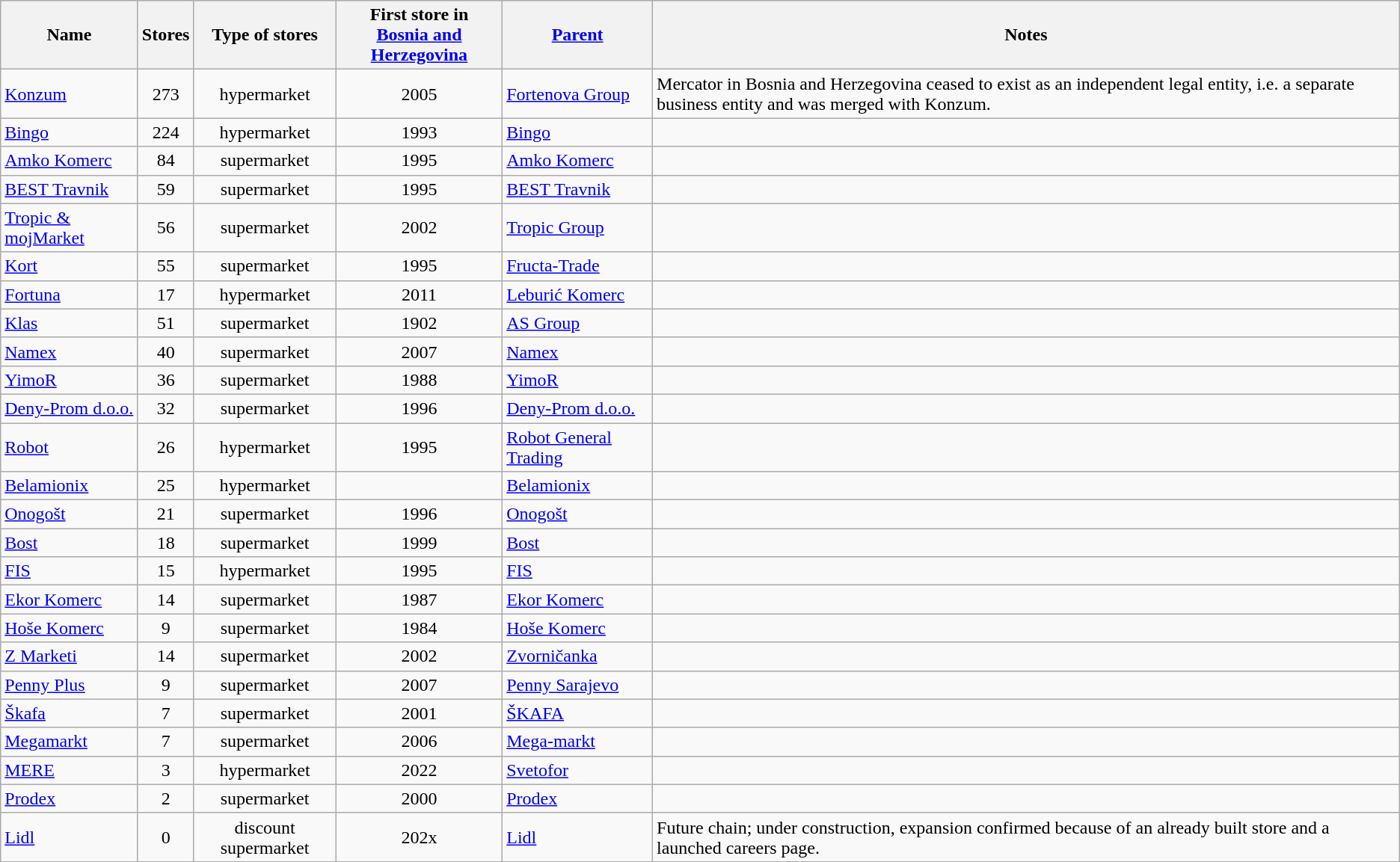<table class="wikitable">
<tr>
<th>Name</th>
<th>Stores</th>
<th>Type of stores</th>
<th>First store in<br><a href='#'>Bosnia and Herzegovina</a></th>
<th><a href='#'>Parent</a></th>
<th>Notes</th>
</tr>
<tr>
<td><a href='#'>Konzum</a></td>
<td align="center">273</td>
<td align="center">hypermarket</td>
<td align="center">2005</td>
<td><a href='#'>Fortenova Group</a></td>
<td>Mercator in Bosnia and Herzegovina ceased to exist as an independent legal entity, i.e. a separate business entity and was merged with Konzum.</td>
</tr>
<tr>
<td><a href='#'>Bingo</a></td>
<td align="center">224</td>
<td align="center">hypermarket</td>
<td align="center">1993</td>
<td><a href='#'>Bingo</a></td>
<td></td>
</tr>
<tr>
<td><a href='#'>Amko Komerc</a></td>
<td align="center">84</td>
<td align="center">supermarket</td>
<td align="center">1995</td>
<td><a href='#'>Amko Komerc</a></td>
<td></td>
</tr>
<tr>
<td><a href='#'>BEST Travnik</a></td>
<td align="center">59</td>
<td align="center">supermarket</td>
<td align="center">1995</td>
<td><a href='#'>BEST Travnik</a></td>
<td></td>
</tr>
<tr>
<td><a href='#'>Tropic & mojMarket</a></td>
<td align="center">56</td>
<td align="center">supermarket</td>
<td align="center">2002</td>
<td><a href='#'>Tropic Group</a></td>
<td></td>
</tr>
<tr>
<td><a href='#'>Kort</a></td>
<td align="center">55</td>
<td align="center">supermarket</td>
<td align="center">1995</td>
<td><a href='#'>Fructa-Trade</a></td>
<td></td>
</tr>
<tr>
<td><a href='#'>Fortuna</a></td>
<td align="center">17</td>
<td align="center">hypermarket</td>
<td align="center">2011</td>
<td><a href='#'>Leburić Komerc</a></td>
<td></td>
</tr>
<tr>
<td><a href='#'>Klas</a></td>
<td align="center">51</td>
<td align="center">supermarket</td>
<td align="center">1902</td>
<td><a href='#'>AS Group</a></td>
<td></td>
</tr>
<tr>
<td><a href='#'>Namex</a></td>
<td align="center">40</td>
<td align="center">supermarket</td>
<td align="center">2007</td>
<td><a href='#'>Namex</a></td>
<td></td>
</tr>
<tr>
<td><a href='#'>YimoR</a></td>
<td align="center">36</td>
<td align="center">supermarket</td>
<td align="center">1988</td>
<td><a href='#'>YimoR</a></td>
<td></td>
</tr>
<tr>
<td><a href='#'>Deny-Prom d.o.o.</a></td>
<td align="center">32</td>
<td align="center">supermarket</td>
<td align="center">1996</td>
<td><a href='#'>Deny-Prom d.o.o.</a></td>
<td></td>
</tr>
<tr>
<td><a href='#'>Robot</a></td>
<td align="center">26</td>
<td align="center">hypermarket</td>
<td align="center">1995</td>
<td><a href='#'>Robot General Trading</a></td>
<td></td>
</tr>
<tr>
<td><a href='#'>Belamionix</a></td>
<td align="center">25</td>
<td align="center">hypermarket</td>
<td align="center"></td>
<td><a href='#'>Belamionix</a></td>
<td></td>
</tr>
<tr>
<td><a href='#'>Onogošt</a></td>
<td align="center">21</td>
<td align="center">supermarket</td>
<td align="center">1996</td>
<td><a href='#'>Onogošt</a></td>
<td></td>
</tr>
<tr>
<td><a href='#'>Bost</a></td>
<td align="center">18</td>
<td align="center">supermarket</td>
<td align="center">1999</td>
<td><a href='#'>Bost</a></td>
<td></td>
</tr>
<tr>
<td><a href='#'>FIS</a></td>
<td align="center">15</td>
<td align="center">hypermarket</td>
<td align="center">1995</td>
<td><a href='#'>FIS</a></td>
<td></td>
</tr>
<tr>
<td><a href='#'>Ekor Komerc</a></td>
<td align="center">14</td>
<td align="center">supermarket</td>
<td align="center">1987</td>
<td><a href='#'>Ekor Komerc</a></td>
<td></td>
</tr>
<tr>
<td><a href='#'>Hoše Komerc</a></td>
<td align="center">9</td>
<td align="center">supermarket</td>
<td align="center">1984</td>
<td><a href='#'>Hoše Komerc</a></td>
<td></td>
</tr>
<tr>
<td><a href='#'>Z Marketi</a></td>
<td align="center">14</td>
<td align="center">supermarket</td>
<td align="center">2002</td>
<td><a href='#'>Zvorničanka</a></td>
<td></td>
</tr>
<tr>
<td><a href='#'>Penny Plus</a></td>
<td align="center">9</td>
<td align="center">supermarket</td>
<td align="center">2007</td>
<td><a href='#'>Penny Sarajevo</a></td>
<td></td>
</tr>
<tr>
<td><a href='#'>Škafa</a></td>
<td align="center">7</td>
<td align="center">supermarket</td>
<td align="center">2001</td>
<td><a href='#'>ŠKAFA</a></td>
<td></td>
</tr>
<tr>
<td><a href='#'>Megamarkt</a></td>
<td align="center">7</td>
<td align="center">supermarket</td>
<td align="center">2006</td>
<td><a href='#'>Mega-markt</a></td>
<td></td>
</tr>
<tr>
<td><a href='#'>MERE</a></td>
<td align="center">3</td>
<td align="center">hypermarket</td>
<td align="center">2022</td>
<td><a href='#'>Svetofor</a></td>
<td></td>
</tr>
<tr>
<td><a href='#'>Prodex</a></td>
<td align="center">2</td>
<td align="center">supermarket</td>
<td align="center">2000</td>
<td><a href='#'>Prodex</a></td>
<td></td>
</tr>
<tr>
<td><a href='#'>Lidl</a></td>
<td align="center">0</td>
<td align="center">discount supermarket</td>
<td align="center">202x</td>
<td><a href='#'>Lidl</a></td>
<td>Future chain; under construction, expansion confirmed because of an already built store and a launched careers page.</td>
</tr>
</table>
